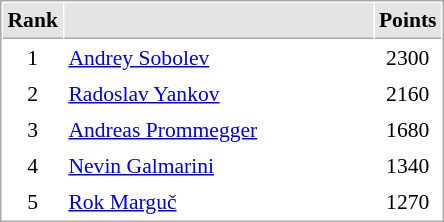<table cellspacing="1" cellpadding="3" style="border:1px solid #aaa; font-size:90%;">
<tr style="background:#e4e4e4;">
<th style="border-bottom:1px solid #aaa; width:10px;">Rank</th>
<th style="border-bottom:1px solid #aaa; width:200px;"></th>
<th style="border-bottom:1px solid #aaa; width:20px;">Points</th>
</tr>
<tr>
<td align=center>1</td>
<td> <a href='#'>Andrey Sobolev</a></td>
<td align=center>2300</td>
</tr>
<tr>
<td align=center>2</td>
<td> <a href='#'>Radoslav Yankov</a></td>
<td align=center>2160</td>
</tr>
<tr>
<td align=center>3</td>
<td> <a href='#'>Andreas Prommegger</a></td>
<td align=center>1680</td>
</tr>
<tr>
<td align=center>4</td>
<td> <a href='#'>Nevin Galmarini</a></td>
<td align=center>1340</td>
</tr>
<tr>
<td align=center>5</td>
<td> <a href='#'>Rok Marguč</a></td>
<td align=center>1270</td>
</tr>
</table>
